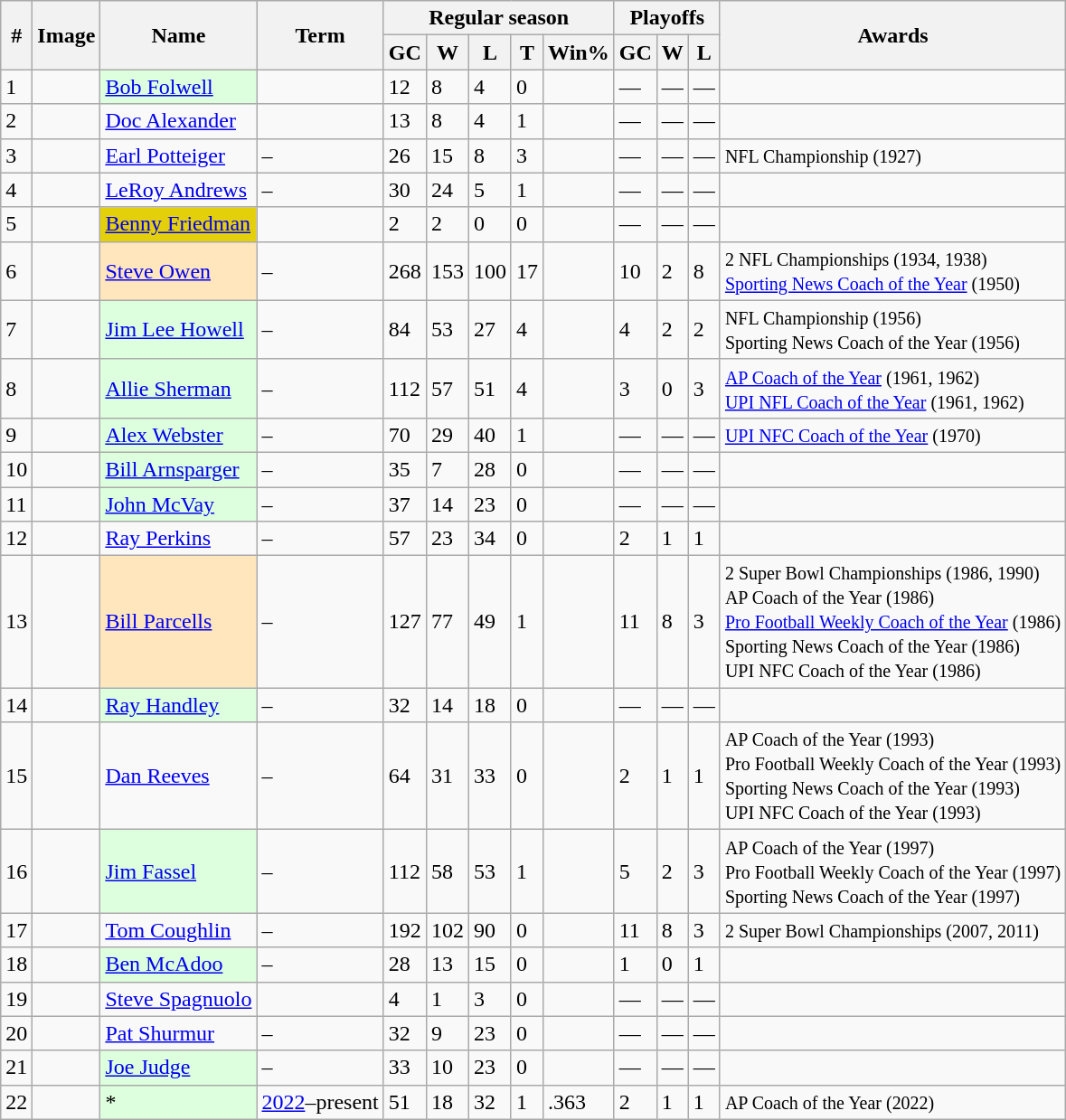<table class="wikitable sortable">
<tr>
<th rowspan="2">#</th>
<th rowspan="2">Image</th>
<th rowspan="2">Name</th>
<th rowspan="2">Term</th>
<th colspan="5">Regular season</th>
<th colspan="3">Playoffs</th>
<th rowspan="2">Awards</th>
</tr>
<tr>
<th>GC</th>
<th>W</th>
<th>L</th>
<th>T</th>
<th>Win%</th>
<th>GC</th>
<th>W</th>
<th>L</th>
</tr>
<tr>
<td>1</td>
<td></td>
<td bgcolor="#ddffdd"><a href='#'>Bob Folwell</a></td>
<td></td>
<td>12</td>
<td>8</td>
<td>4</td>
<td>0</td>
<td></td>
<td>—</td>
<td>—</td>
<td>—</td>
<td></td>
</tr>
<tr>
<td>2</td>
<td></td>
<td><a href='#'>Doc Alexander</a></td>
<td></td>
<td>13</td>
<td>8</td>
<td>4</td>
<td>1</td>
<td></td>
<td>—</td>
<td>—</td>
<td>—</td>
<td></td>
</tr>
<tr>
<td>3</td>
<td></td>
<td><a href='#'>Earl Potteiger</a></td>
<td>–</td>
<td>26</td>
<td>15</td>
<td>8</td>
<td>3</td>
<td></td>
<td>—</td>
<td>—</td>
<td>—</td>
<td><small>NFL Championship (1927)</small></td>
</tr>
<tr>
<td>4</td>
<td></td>
<td><a href='#'>LeRoy Andrews</a></td>
<td>–</td>
<td>30</td>
<td>24</td>
<td>5</td>
<td>1</td>
<td></td>
<td>—</td>
<td>—</td>
<td>—</td>
<td></td>
</tr>
<tr>
<td>5</td>
<td></td>
<td bgcolor="#E4D00A"><a href='#'>Benny Friedman</a></td>
<td></td>
<td>2</td>
<td>2</td>
<td>0</td>
<td>0</td>
<td></td>
<td>—</td>
<td>—</td>
<td>—</td>
<td></td>
</tr>
<tr>
<td>6</td>
<td></td>
<td bgcolor="#FFE6BD"><a href='#'>Steve Owen</a></td>
<td>–</td>
<td>268</td>
<td>153</td>
<td>100</td>
<td>17</td>
<td></td>
<td>10</td>
<td>2</td>
<td>8</td>
<td><small>2 NFL Championships (1934, 1938)<br><a href='#'>Sporting News Coach of the Year</a> (1950)</small></td>
</tr>
<tr>
<td>7</td>
<td></td>
<td bgcolor="#ddffdd"><a href='#'>Jim Lee Howell</a></td>
<td>–</td>
<td>84</td>
<td>53</td>
<td>27</td>
<td>4</td>
<td></td>
<td>4</td>
<td>2</td>
<td>2</td>
<td><small>NFL Championship (1956)<br>Sporting News Coach of the Year (1956)</small></td>
</tr>
<tr>
<td>8</td>
<td></td>
<td bgcolor="#ddffdd"><a href='#'>Allie Sherman</a></td>
<td>–</td>
<td>112</td>
<td>57</td>
<td>51</td>
<td>4</td>
<td></td>
<td>3</td>
<td>0</td>
<td>3</td>
<td><small><a href='#'>AP Coach of the Year</a> (1961, 1962)<br><a href='#'>UPI NFL Coach of the Year</a> (1961, 1962)</small></td>
</tr>
<tr>
<td>9</td>
<td></td>
<td bgcolor="#ddffdd"><a href='#'>Alex Webster</a></td>
<td>–</td>
<td>70</td>
<td>29</td>
<td>40</td>
<td>1</td>
<td></td>
<td>—</td>
<td>—</td>
<td>—</td>
<td><small><a href='#'>UPI NFC Coach of the Year</a> (1970)</small></td>
</tr>
<tr>
<td>10</td>
<td></td>
<td bgcolor="#ddffdd"><a href='#'>Bill Arnsparger</a></td>
<td>–</td>
<td>35</td>
<td>7</td>
<td>28</td>
<td>0</td>
<td></td>
<td>—</td>
<td>—</td>
<td>—</td>
<td></td>
</tr>
<tr>
<td>11</td>
<td></td>
<td bgcolor="#ddffdd"><a href='#'>John McVay</a></td>
<td>–</td>
<td>37</td>
<td>14</td>
<td>23</td>
<td>0</td>
<td></td>
<td>—</td>
<td>—</td>
<td>—</td>
<td></td>
</tr>
<tr>
<td>12</td>
<td></td>
<td><a href='#'>Ray Perkins</a></td>
<td>–</td>
<td>57</td>
<td>23</td>
<td>34</td>
<td>0</td>
<td></td>
<td>2</td>
<td>1</td>
<td>1</td>
<td></td>
</tr>
<tr>
<td>13</td>
<td></td>
<td bgcolor="#FFE6BD"><a href='#'>Bill Parcells</a></td>
<td>–</td>
<td>127</td>
<td>77</td>
<td>49</td>
<td>1</td>
<td></td>
<td>11</td>
<td>8</td>
<td>3</td>
<td><small>2 Super Bowl Championships (1986, 1990)<br>AP Coach of the Year (1986)<br><a href='#'>Pro Football Weekly Coach of the Year</a> (1986)<br>Sporting News Coach of the Year (1986)<br>UPI NFC Coach of the Year (1986)</small></td>
</tr>
<tr>
<td>14</td>
<td></td>
<td bgcolor="#ddffdd"><a href='#'>Ray Handley</a></td>
<td>–</td>
<td>32</td>
<td>14</td>
<td>18</td>
<td>0</td>
<td></td>
<td>—</td>
<td>—</td>
<td>—</td>
<td></td>
</tr>
<tr>
<td>15</td>
<td></td>
<td><a href='#'>Dan Reeves</a></td>
<td>–</td>
<td>64</td>
<td>31</td>
<td>33</td>
<td>0</td>
<td></td>
<td>2</td>
<td>1</td>
<td>1</td>
<td><small>AP Coach of the Year (1993)<br>Pro Football Weekly Coach of the Year (1993)<br>Sporting News Coach of the Year (1993)<br>UPI NFC Coach of the Year (1993)</small></td>
</tr>
<tr>
<td>16</td>
<td></td>
<td bgcolor="#ddffdd"><a href='#'>Jim Fassel</a></td>
<td>–</td>
<td>112</td>
<td>58</td>
<td>53</td>
<td>1</td>
<td></td>
<td>5</td>
<td>2</td>
<td>3</td>
<td><small>AP Coach of the Year (1997)<br>Pro Football Weekly Coach of the Year (1997)<br>Sporting News Coach of the Year (1997)</small></td>
</tr>
<tr>
<td>17</td>
<td></td>
<td><a href='#'>Tom Coughlin</a></td>
<td>–</td>
<td>192</td>
<td>102</td>
<td>90</td>
<td>0</td>
<td></td>
<td>11</td>
<td>8</td>
<td>3</td>
<td><small>2 Super Bowl Championships (2007, 2011)</small></td>
</tr>
<tr>
<td>18</td>
<td></td>
<td bgcolor="#ddffdd"><a href='#'>Ben McAdoo</a></td>
<td>–</td>
<td>28</td>
<td>13</td>
<td>15</td>
<td>0</td>
<td></td>
<td>1</td>
<td>0</td>
<td>1</td>
<td></td>
</tr>
<tr>
<td>19</td>
<td></td>
<td><a href='#'>Steve Spagnuolo</a></td>
<td></td>
<td>4</td>
<td>1</td>
<td>3</td>
<td>0</td>
<td></td>
<td>—</td>
<td>—</td>
<td>—</td>
<td></td>
</tr>
<tr>
<td>20</td>
<td></td>
<td><a href='#'>Pat Shurmur</a></td>
<td>–</td>
<td>32</td>
<td>9</td>
<td>23</td>
<td>0</td>
<td></td>
<td>—</td>
<td>—</td>
<td>—</td>
<td></td>
</tr>
<tr>
<td>21</td>
<td></td>
<td bgcolor="#ddffdd"><a href='#'>Joe Judge</a></td>
<td>–</td>
<td>33</td>
<td>10</td>
<td>23</td>
<td>0</td>
<td></td>
<td>—</td>
<td>—</td>
<td>—</td>
<td></td>
</tr>
<tr>
<td>22</td>
<td></td>
<td align="left" style="background-color:#ddffdd">*</td>
<td><a href='#'>2022</a>–present</td>
<td>51</td>
<td>18</td>
<td>32</td>
<td>1</td>
<td>.363</td>
<td>2</td>
<td>1</td>
<td>1</td>
<td><small>AP Coach of the Year (2022)</small></td>
</tr>
</table>
